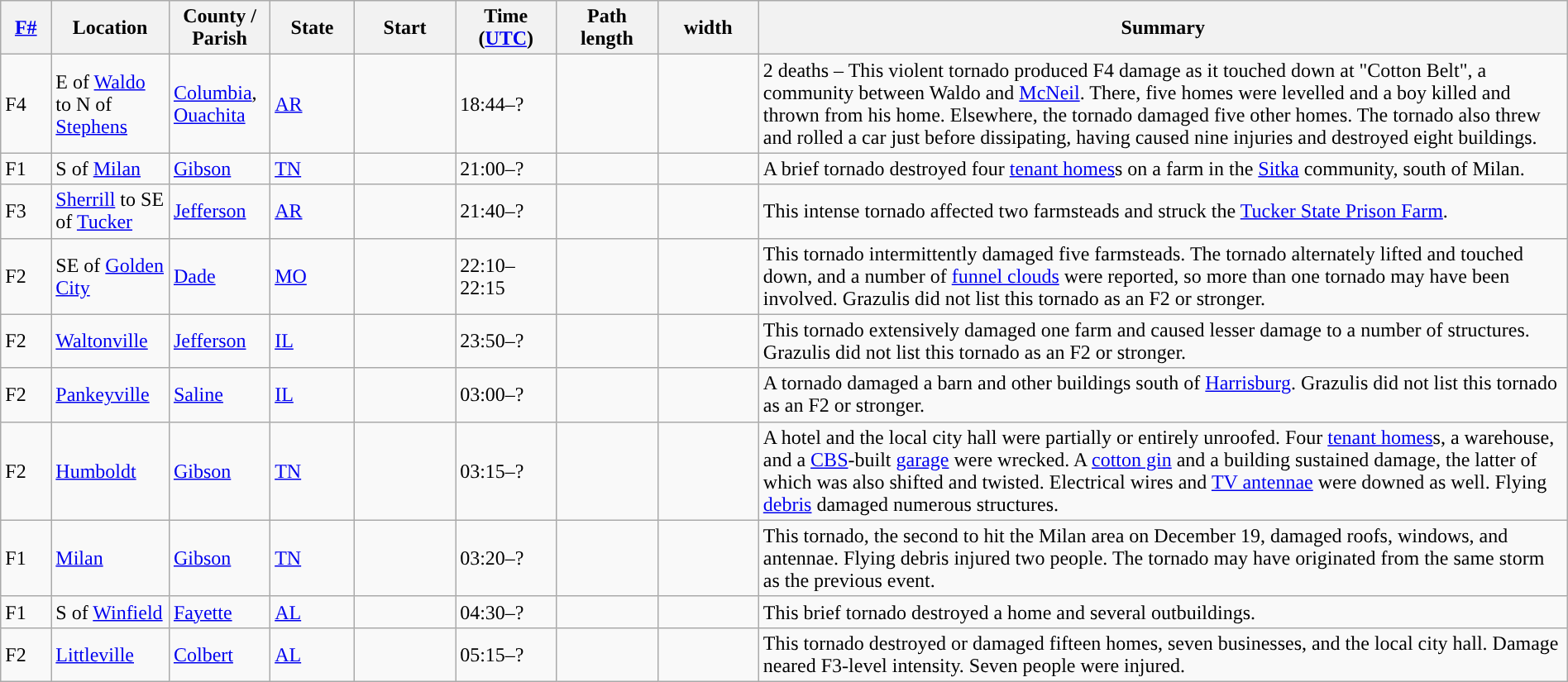<table class="wikitable sortable" style="width:100%;">
<tr>
<th scope="col"  style="width:3%; text-align:center;"><a href='#'>F#</a></th>
<th scope="col"  style="width:7%; text-align:center;" class="unsortable">Location</th>
<th scope="col"  style="width:6%; text-align:center;" class="unsortable">County / Parish</th>
<th scope="col"  style="width:5%; text-align:center;">State</th>
<th scope="col"  style="width:6%; text-align:center;">Start<br></th>
<th scope="col"  style="width:6%; text-align:center;">Time (<a href='#'>UTC</a>)</th>
<th scope="col"  style="width:6%; text-align:center;">Path length</th>
<th scope="col"  style="width:6%; text-align:center;"> width</th>
<th scope="col" class="unsortable" style="width:48%; text-align:center;">Summary</th>
</tr>
<tr>
<td>F4</td>
<td>E of <a href='#'>Waldo</a> to N of <a href='#'>Stephens</a></td>
<td><a href='#'>Columbia</a>, <a href='#'>Ouachita</a></td>
<td><a href='#'>AR</a></td>
<td></td>
<td>18:44–?</td>
<td></td>
<td></td>
<td>2 deaths – This violent tornado produced F4 damage as it touched down at "Cotton Belt", a community between Waldo and <a href='#'>McNeil</a>. There, five homes were levelled and a boy killed and thrown  from his home. Elsewhere, the tornado damaged five other homes. The tornado also threw and rolled a car  just before dissipating, having caused nine injuries and destroyed eight buildings.</td>
</tr>
<tr>
<td>F1</td>
<td>S of <a href='#'>Milan</a></td>
<td><a href='#'>Gibson</a></td>
<td><a href='#'>TN</a></td>
<td></td>
<td>21:00–?</td>
<td></td>
<td></td>
<td>A brief tornado destroyed four <a href='#'>tenant homes</a>s on a farm in the <a href='#'>Sitka</a> community, south of Milan.</td>
</tr>
<tr>
<td>F3</td>
<td><a href='#'>Sherrill</a> to SE of <a href='#'>Tucker</a></td>
<td><a href='#'>Jefferson</a></td>
<td><a href='#'>AR</a></td>
<td></td>
<td>21:40–?</td>
<td></td>
<td></td>
<td>This intense tornado affected two farmsteads and struck the <a href='#'>Tucker State Prison Farm</a>.</td>
</tr>
<tr>
<td>F2</td>
<td>SE of <a href='#'>Golden City</a></td>
<td><a href='#'>Dade</a></td>
<td><a href='#'>MO</a></td>
<td></td>
<td>22:10–22:15</td>
<td></td>
<td></td>
<td>This tornado intermittently damaged five farmsteads. The tornado alternately lifted and touched down, and a number of <a href='#'>funnel clouds</a> were reported, so more than one tornado may have been involved. Grazulis did not list this tornado as an F2 or stronger.</td>
</tr>
<tr>
<td>F2</td>
<td><a href='#'>Waltonville</a></td>
<td><a href='#'>Jefferson</a></td>
<td><a href='#'>IL</a></td>
<td></td>
<td>23:50–?</td>
<td></td>
<td></td>
<td>This tornado extensively damaged one farm and caused lesser damage to a number of structures. Grazulis did not list this tornado as an F2 or stronger.</td>
</tr>
<tr>
<td>F2</td>
<td><a href='#'>Pankeyville</a></td>
<td><a href='#'>Saline</a></td>
<td><a href='#'>IL</a></td>
<td></td>
<td>03:00–?</td>
<td></td>
<td></td>
<td>A tornado damaged a barn and other buildings south of <a href='#'>Harrisburg</a>. Grazulis did not list this tornado as an F2 or stronger.</td>
</tr>
<tr>
<td>F2</td>
<td><a href='#'>Humboldt</a></td>
<td><a href='#'>Gibson</a></td>
<td><a href='#'>TN</a></td>
<td></td>
<td>03:15–?</td>
<td></td>
<td></td>
<td>A hotel and the local city hall were partially or entirely unroofed. Four <a href='#'>tenant homes</a>s, a warehouse, and a <a href='#'>CBS</a>-built <a href='#'>garage</a> were wrecked. A <a href='#'>cotton gin</a> and a building sustained damage, the latter of which was also shifted and twisted. Electrical wires and <a href='#'>TV antennae</a> were downed as well. Flying <a href='#'>debris</a> damaged numerous structures.</td>
</tr>
<tr>
<td>F1</td>
<td><a href='#'>Milan</a></td>
<td><a href='#'>Gibson</a></td>
<td><a href='#'>TN</a></td>
<td></td>
<td>03:20–?</td>
<td></td>
<td></td>
<td>This tornado, the second to hit the Milan area on December 19, damaged roofs, windows, and antennae. Flying debris injured two people. The tornado may have originated from the same storm as the previous event.</td>
</tr>
<tr>
<td>F1</td>
<td>S of <a href='#'>Winfield</a></td>
<td><a href='#'>Fayette</a></td>
<td><a href='#'>AL</a></td>
<td></td>
<td>04:30–?</td>
<td></td>
<td></td>
<td>This brief tornado destroyed a home and several outbuildings.</td>
</tr>
<tr>
<td>F2</td>
<td><a href='#'>Littleville</a></td>
<td><a href='#'>Colbert</a></td>
<td><a href='#'>AL</a></td>
<td></td>
<td>05:15–?</td>
<td></td>
<td></td>
<td>This tornado destroyed or damaged fifteen homes, seven businesses, and the local city hall. Damage neared F3-level intensity. Seven people were injured.</td>
</tr>
</table>
